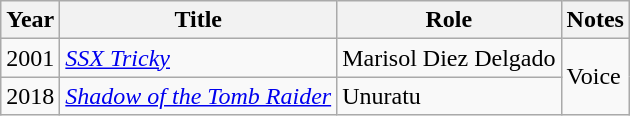<table class="wikitable sortable">
<tr>
<th>Year</th>
<th>Title</th>
<th>Role</th>
<th>Notes</th>
</tr>
<tr>
<td>2001</td>
<td><em><a href='#'>SSX Tricky</a></em></td>
<td>Marisol Diez Delgado</td>
<td rowspan="2">Voice</td>
</tr>
<tr>
<td>2018</td>
<td><em><a href='#'>Shadow of the Tomb Raider</a></em></td>
<td>Unuratu</td>
</tr>
</table>
